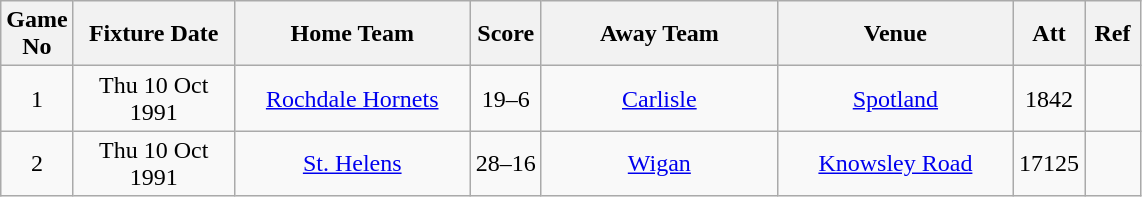<table class="wikitable" style="text-align:center;">
<tr>
<th width=20 abbr="No">Game No</th>
<th width=100 abbr="Date">Fixture Date</th>
<th width=150 abbr="Home Team">Home Team</th>
<th width=40 abbr="Score">Score</th>
<th width=150 abbr="Away Team">Away Team</th>
<th width=150 abbr="Venue">Venue</th>
<th width=30 abbr="Att">Att</th>
<th width=30 abbr="Ref">Ref</th>
</tr>
<tr>
<td>1</td>
<td>Thu 10 Oct 1991</td>
<td><a href='#'>Rochdale Hornets</a></td>
<td>19–6</td>
<td><a href='#'>Carlisle</a></td>
<td><a href='#'>Spotland</a></td>
<td>1842</td>
<td></td>
</tr>
<tr>
<td>2</td>
<td>Thu 10 Oct 1991</td>
<td><a href='#'>St. Helens</a></td>
<td>28–16</td>
<td><a href='#'>Wigan</a></td>
<td><a href='#'>Knowsley Road</a></td>
<td>17125</td>
<td></td>
</tr>
</table>
